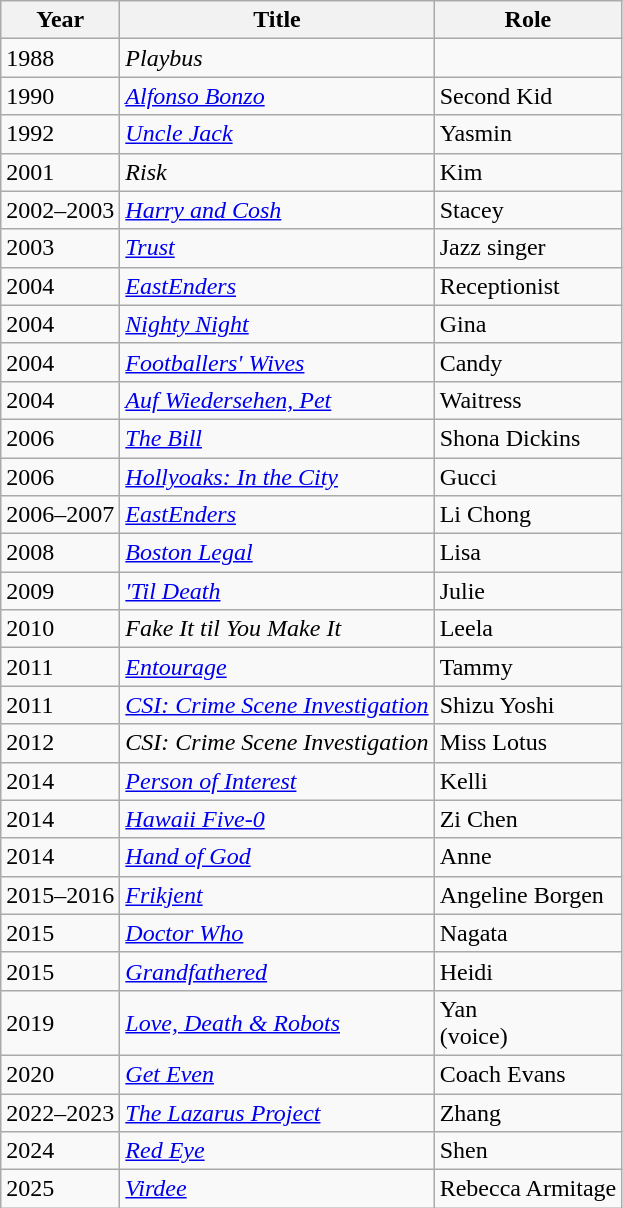<table class="wikitable sortable">
<tr>
<th>Year</th>
<th>Title</th>
<th>Role</th>
</tr>
<tr>
<td>1988</td>
<td><em>Playbus</em></td>
<td></td>
</tr>
<tr>
<td>1990</td>
<td><em><a href='#'>Alfonso Bonzo</a></em></td>
<td>Second Kid</td>
</tr>
<tr>
<td>1992</td>
<td><em><a href='#'>Uncle Jack</a></em></td>
<td>Yasmin</td>
</tr>
<tr>
<td>2001</td>
<td><em>Risk</em></td>
<td>Kim</td>
</tr>
<tr>
<td>2002–2003</td>
<td><em><a href='#'>Harry and Cosh</a></em></td>
<td>Stacey</td>
</tr>
<tr>
<td>2003</td>
<td><em><a href='#'>Trust</a></em></td>
<td>Jazz singer</td>
</tr>
<tr>
<td>2004</td>
<td><em><a href='#'>EastEnders</a></em></td>
<td>Receptionist</td>
</tr>
<tr>
<td>2004</td>
<td><em><a href='#'>Nighty Night</a></em></td>
<td>Gina</td>
</tr>
<tr>
<td>2004</td>
<td><em><a href='#'>Footballers' Wives</a></em></td>
<td>Candy</td>
</tr>
<tr>
<td>2004</td>
<td><em><a href='#'>Auf Wiedersehen, Pet</a></em></td>
<td>Waitress</td>
</tr>
<tr>
<td>2006</td>
<td><em><a href='#'>The Bill</a></em></td>
<td>Shona Dickins</td>
</tr>
<tr>
<td>2006</td>
<td><em><a href='#'>Hollyoaks: In the City</a></em></td>
<td>Gucci</td>
</tr>
<tr>
<td>2006–2007</td>
<td><em><a href='#'>EastEnders</a></em></td>
<td>Li Chong</td>
</tr>
<tr>
<td>2008</td>
<td><em><a href='#'>Boston Legal</a></em></td>
<td>Lisa</td>
</tr>
<tr>
<td>2009</td>
<td><em><a href='#'>'Til Death</a></em></td>
<td>Julie</td>
</tr>
<tr>
<td>2010</td>
<td><em>Fake It til You Make It</em></td>
<td>Leela</td>
</tr>
<tr>
<td>2011</td>
<td><em><a href='#'>Entourage</a></em></td>
<td>Tammy</td>
</tr>
<tr>
<td>2011</td>
<td><em><a href='#'>CSI: Crime Scene Investigation</a></em></td>
<td>Shizu Yoshi</td>
</tr>
<tr>
<td>2012</td>
<td><em>CSI: Crime Scene Investigation</em></td>
<td>Miss Lotus</td>
</tr>
<tr>
<td>2014</td>
<td><em><a href='#'>Person of Interest</a></em></td>
<td>Kelli</td>
</tr>
<tr>
<td>2014</td>
<td><em><a href='#'>Hawaii Five-0</a></em></td>
<td>Zi Chen</td>
</tr>
<tr>
<td>2014</td>
<td><em><a href='#'>Hand of God</a></em></td>
<td>Anne</td>
</tr>
<tr>
<td>2015–2016</td>
<td><em><a href='#'>Frikjent</a></em></td>
<td>Angeline Borgen</td>
</tr>
<tr>
<td>2015</td>
<td><em><a href='#'>Doctor Who</a></em></td>
<td>Nagata</td>
</tr>
<tr>
<td>2015</td>
<td><em><a href='#'>Grandfathered</a></em></td>
<td>Heidi</td>
</tr>
<tr>
<td>2019</td>
<td><em><a href='#'>Love, Death & Robots</a></em></td>
<td>Yan <br>(voice)</td>
</tr>
<tr>
<td>2020</td>
<td><em><a href='#'>Get Even</a></em></td>
<td>Coach Evans</td>
</tr>
<tr>
<td>2022–2023</td>
<td><em><a href='#'>The Lazarus Project</a></em></td>
<td>Zhang</td>
</tr>
<tr>
<td>2024</td>
<td><em><a href='#'>Red Eye</a></em></td>
<td>Shen</td>
</tr>
<tr>
<td>2025</td>
<td><em><a href='#'>Virdee</a></em></td>
<td>Rebecca Armitage</td>
</tr>
</table>
